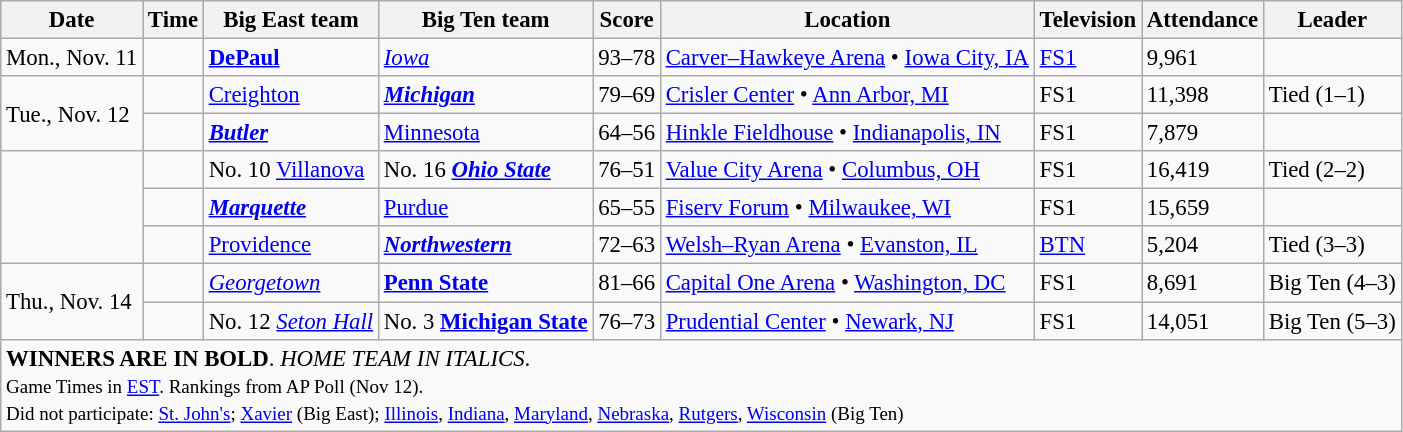<table class="wikitable" style="font-size: 95%">
<tr>
<th>Date</th>
<th>Time</th>
<th>Big East team</th>
<th>Big Ten team</th>
<th>Score</th>
<th>Location</th>
<th>Television</th>
<th>Attendance</th>
<th>Leader</th>
</tr>
<tr>
<td>Mon., Nov. 11</td>
<td></td>
<td><strong><a href='#'>DePaul</a></strong></td>
<td><em><a href='#'>Iowa</a></em></td>
<td>93–78</td>
<td><a href='#'>Carver–Hawkeye Arena</a> • <a href='#'>Iowa City, IA</a></td>
<td><a href='#'>FS1</a></td>
<td>9,961</td>
<td></td>
</tr>
<tr>
<td rowspan=2>Tue., Nov. 12</td>
<td></td>
<td><a href='#'>Creighton</a></td>
<td><strong><em><a href='#'>Michigan</a></em></strong></td>
<td>79–69</td>
<td><a href='#'>Crisler Center</a> • <a href='#'>Ann Arbor, MI</a></td>
<td>FS1</td>
<td>11,398</td>
<td>Tied (1–1)</td>
</tr>
<tr>
<td></td>
<td><strong><em><a href='#'>Butler</a></em></strong></td>
<td><a href='#'>Minnesota</a></td>
<td>64–56</td>
<td><a href='#'>Hinkle Fieldhouse</a> • <a href='#'>Indianapolis, IN</a></td>
<td>FS1</td>
<td>7,879</td>
<td></td>
</tr>
<tr>
<td rowspan=3></td>
<td></td>
<td>No. 10 <a href='#'>Villanova</a></td>
<td>No. 16 <strong><em><a href='#'>Ohio State</a></em></strong></td>
<td>76–51</td>
<td><a href='#'>Value City Arena</a> • <a href='#'>Columbus, OH</a></td>
<td>FS1</td>
<td>16,419</td>
<td>Tied (2–2)</td>
</tr>
<tr>
<td></td>
<td><strong><em><a href='#'>Marquette</a></em></strong></td>
<td><a href='#'>Purdue</a></td>
<td>65–55</td>
<td><a href='#'>Fiserv Forum</a> • <a href='#'>Milwaukee, WI</a></td>
<td>FS1</td>
<td>15,659</td>
<td></td>
</tr>
<tr>
<td></td>
<td><a href='#'>Providence</a></td>
<td><strong><em><a href='#'>Northwestern</a></em></strong></td>
<td>72–63</td>
<td><a href='#'>Welsh–Ryan Arena</a> • <a href='#'>Evanston, IL</a></td>
<td><a href='#'>BTN</a></td>
<td>5,204</td>
<td>Tied (3–3)</td>
</tr>
<tr>
<td rowspan=2>Thu., Nov. 14</td>
<td></td>
<td><em><a href='#'>Georgetown</a></em></td>
<td><strong><a href='#'>Penn State</a></strong></td>
<td>81–66</td>
<td><a href='#'>Capital One Arena</a> • <a href='#'>Washington, DC</a></td>
<td>FS1</td>
<td>8,691</td>
<td>Big Ten (4–3)</td>
</tr>
<tr>
<td></td>
<td>No. 12 <em><a href='#'>Seton Hall</a></em></td>
<td>No. 3 <a href='#'><strong>Michigan State</strong></a></td>
<td>76–73</td>
<td><a href='#'>Prudential Center</a> • <a href='#'>Newark, NJ</a></td>
<td>FS1</td>
<td>14,051</td>
<td>Big Ten (5–3)</td>
</tr>
<tr>
<td colspan=9><strong>WINNERS ARE IN BOLD</strong>. <em>HOME TEAM IN ITALICS</em>.<br><small>Game Times in <a href='#'>EST</a>. Rankings from AP Poll (Nov 12).<br>Did not participate: <a href='#'>St. John's</a>; <a href='#'>Xavier</a> (Big East); <a href='#'>Illinois</a>, <a href='#'>Indiana</a>, <a href='#'>Maryland</a>, <a href='#'>Nebraska</a>, <a href='#'>Rutgers</a>, <a href='#'>Wisconsin</a> (Big Ten)</small></td>
</tr>
</table>
